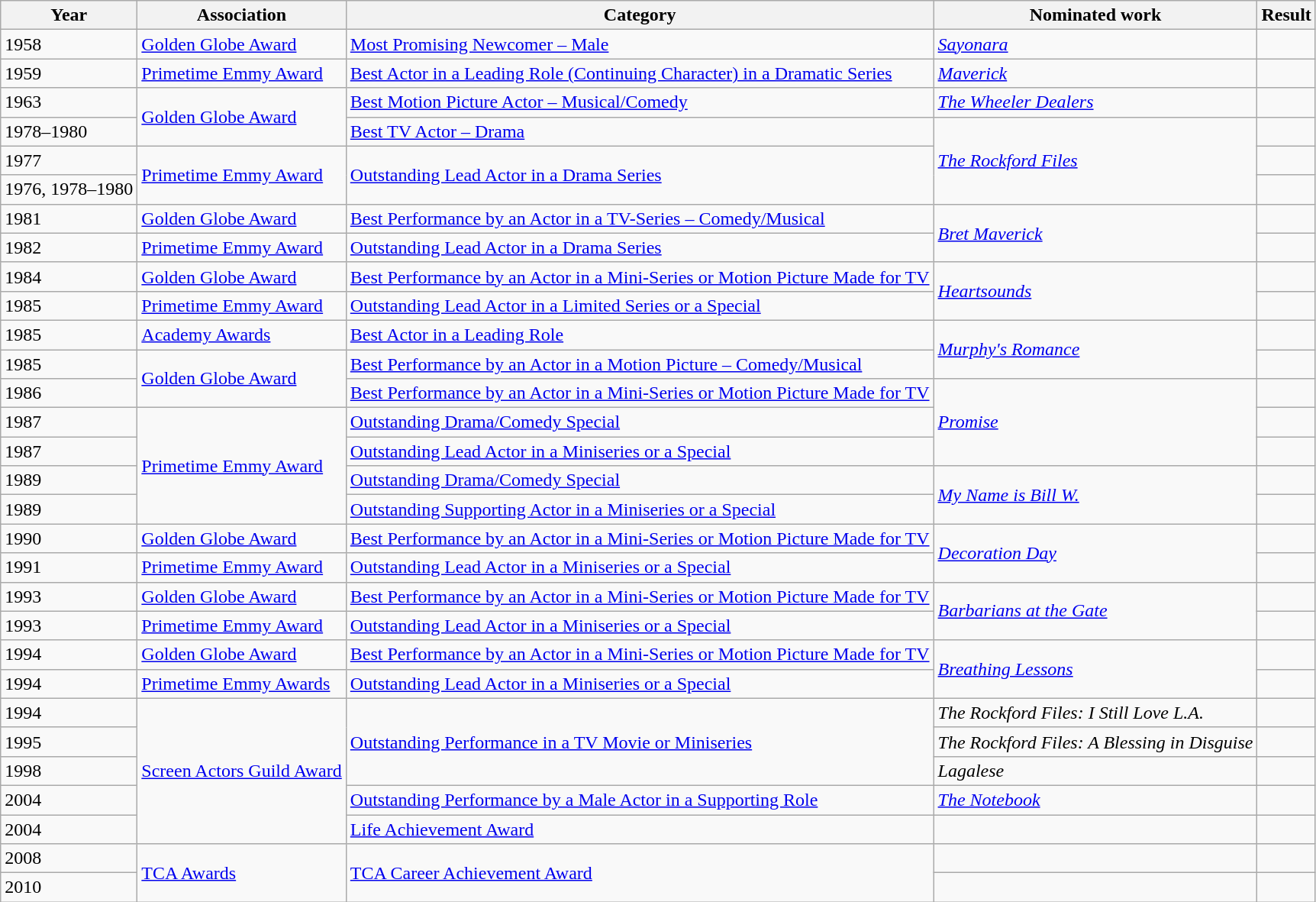<table class="wikitable sortable">
<tr>
<th>Year</th>
<th>Association</th>
<th>Category</th>
<th>Nominated work</th>
<th>Result</th>
</tr>
<tr>
<td>1958</td>
<td><a href='#'>Golden Globe Award</a></td>
<td><a href='#'>Most Promising Newcomer – Male</a></td>
<td><em><a href='#'>Sayonara</a></em></td>
<td></td>
</tr>
<tr>
<td>1959</td>
<td><a href='#'>Primetime Emmy Award</a></td>
<td><a href='#'>Best Actor in a Leading Role (Continuing Character) in a Dramatic Series</a></td>
<td><em><a href='#'>Maverick</a></em></td>
<td></td>
</tr>
<tr>
<td>1963</td>
<td rowspan="2"><a href='#'>Golden Globe Award</a></td>
<td><a href='#'>Best Motion Picture Actor – Musical/Comedy</a></td>
<td><em><a href='#'>The Wheeler Dealers</a></em></td>
<td></td>
</tr>
<tr>
<td>1978–1980</td>
<td><a href='#'>Best TV Actor – Drama</a></td>
<td rowspan=3><em><a href='#'>The Rockford Files</a></em></td>
<td></td>
</tr>
<tr>
<td>1977</td>
<td rowspan="2"><a href='#'>Primetime Emmy Award</a></td>
<td rowspan="2"><a href='#'>Outstanding Lead Actor in a Drama Series</a></td>
<td></td>
</tr>
<tr>
<td>1976, 1978–1980</td>
<td></td>
</tr>
<tr>
<td>1981</td>
<td><a href='#'>Golden Globe Award</a></td>
<td><a href='#'>Best Performance by an Actor in a TV-Series – Comedy/Musical</a></td>
<td rowspan=2><em><a href='#'>Bret Maverick</a></em></td>
<td></td>
</tr>
<tr>
<td>1982</td>
<td><a href='#'>Primetime Emmy Award</a></td>
<td><a href='#'>Outstanding Lead Actor in a Drama Series</a></td>
<td></td>
</tr>
<tr>
<td>1984</td>
<td><a href='#'>Golden Globe Award</a></td>
<td><a href='#'>Best Performance by an Actor in a Mini-Series or Motion Picture Made for TV</a></td>
<td rowspan=2><em><a href='#'>Heartsounds</a></em></td>
<td></td>
</tr>
<tr>
<td>1985</td>
<td><a href='#'>Primetime Emmy Award</a></td>
<td><a href='#'>Outstanding Lead Actor in a Limited Series or a Special</a></td>
<td></td>
</tr>
<tr>
<td>1985</td>
<td><a href='#'>Academy Awards</a></td>
<td><a href='#'>Best Actor in a Leading Role</a></td>
<td rowspan=2><em><a href='#'>Murphy's Romance</a></em></td>
<td></td>
</tr>
<tr>
<td>1985</td>
<td rowspan="2"><a href='#'>Golden Globe Award</a></td>
<td><a href='#'>Best Performance by an Actor in a Motion Picture – Comedy/Musical</a></td>
<td></td>
</tr>
<tr>
<td>1986</td>
<td><a href='#'>Best Performance by an Actor in a Mini-Series or Motion Picture Made for TV</a></td>
<td rowspan=3><em><a href='#'>Promise</a></em></td>
<td></td>
</tr>
<tr>
<td>1987</td>
<td rowspan="4"><a href='#'>Primetime Emmy Award</a></td>
<td><a href='#'>Outstanding Drama/Comedy Special</a></td>
<td></td>
</tr>
<tr>
<td>1987</td>
<td><a href='#'>Outstanding Lead Actor in a Miniseries or a Special</a></td>
<td></td>
</tr>
<tr>
<td>1989</td>
<td><a href='#'>Outstanding Drama/Comedy Special</a></td>
<td rowspan=2><em><a href='#'>My Name is Bill W.</a></em></td>
<td></td>
</tr>
<tr>
<td>1989</td>
<td><a href='#'>Outstanding Supporting Actor in a Miniseries or a Special</a></td>
<td></td>
</tr>
<tr>
<td>1990</td>
<td><a href='#'>Golden Globe Award</a></td>
<td><a href='#'>Best Performance by an Actor in a Mini-Series or Motion Picture Made for TV</a></td>
<td rowspan=2><em><a href='#'>Decoration Day</a></em></td>
<td></td>
</tr>
<tr>
<td>1991</td>
<td><a href='#'>Primetime Emmy Award</a></td>
<td><a href='#'>Outstanding Lead Actor in a Miniseries or a Special</a></td>
<td></td>
</tr>
<tr>
<td>1993</td>
<td><a href='#'>Golden Globe Award</a></td>
<td><a href='#'>Best Performance by an Actor in a Mini-Series or Motion Picture Made for TV</a></td>
<td rowspan=2><em><a href='#'>Barbarians at the Gate</a></em></td>
<td></td>
</tr>
<tr>
<td>1993</td>
<td><a href='#'>Primetime Emmy Award</a></td>
<td><a href='#'>Outstanding Lead Actor in a Miniseries or a Special</a></td>
<td></td>
</tr>
<tr>
<td>1994</td>
<td><a href='#'>Golden Globe Award</a></td>
<td><a href='#'>Best Performance by an Actor in a Mini-Series or Motion Picture Made for TV</a></td>
<td rowspan=2><em><a href='#'>Breathing Lessons</a></em></td>
<td></td>
</tr>
<tr>
<td>1994</td>
<td><a href='#'>Primetime Emmy Awards</a></td>
<td><a href='#'>Outstanding Lead Actor in a Miniseries or a Special</a></td>
<td></td>
</tr>
<tr>
<td>1994</td>
<td rowspan="5"><a href='#'>Screen Actors Guild Award</a></td>
<td rowspan="3"><a href='#'>Outstanding Performance in a TV Movie or Miniseries</a></td>
<td><em>The Rockford Files: I Still Love L.A.</em></td>
<td></td>
</tr>
<tr>
<td>1995</td>
<td><em>The Rockford Files: A Blessing in Disguise</em></td>
<td></td>
</tr>
<tr>
<td>1998</td>
<td><em>Lagalese</em></td>
<td></td>
</tr>
<tr>
<td>2004</td>
<td><a href='#'>Outstanding Performance by a Male Actor in a Supporting Role</a></td>
<td><em><a href='#'>The Notebook</a></em></td>
<td></td>
</tr>
<tr>
<td>2004</td>
<td><a href='#'>Life Achievement Award</a></td>
<td></td>
<td></td>
</tr>
<tr>
<td>2008</td>
<td rowspan="2"><a href='#'>TCA Awards</a></td>
<td rowspan="2"><a href='#'>TCA Career Achievement Award</a></td>
<td></td>
<td></td>
</tr>
<tr>
<td>2010</td>
<td></td>
<td></td>
</tr>
</table>
